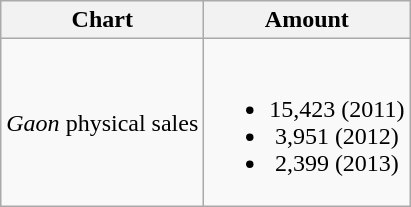<table class="wikitable">
<tr>
<th>Chart</th>
<th>Amount</th>
</tr>
<tr>
<td><em>Gaon</em> physical sales</td>
<td align="center"><br><ul><li>15,423 (2011)</li><li>3,951 (2012)</li><li>2,399 (2013)</li></ul></td>
</tr>
</table>
